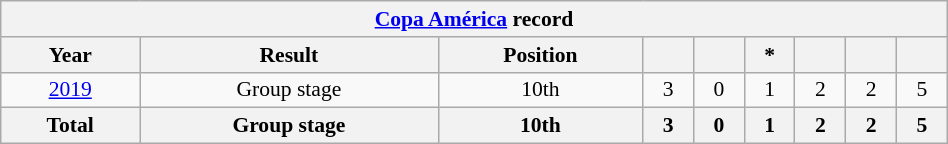<table class="wikitable" class="wikitable" style="font-size:90%; text-align:center; width:50%">
<tr>
<th colspan=9><a href='#'>Copa América</a> record</th>
</tr>
<tr>
<th>Year</th>
<th>Result</th>
<th>Position</th>
<th></th>
<th></th>
<th>*</th>
<th></th>
<th></th>
<th></th>
</tr>
<tr>
<td> <a href='#'>2019</a></td>
<td>Group stage</td>
<td>10th</td>
<td>3</td>
<td>0</td>
<td>1</td>
<td>2</td>
<td>2</td>
<td>5</td>
</tr>
<tr>
<th>Total</th>
<th>Group stage</th>
<th>10th</th>
<th>3</th>
<th>0</th>
<th>1</th>
<th>2</th>
<th>2</th>
<th>5</th>
</tr>
</table>
